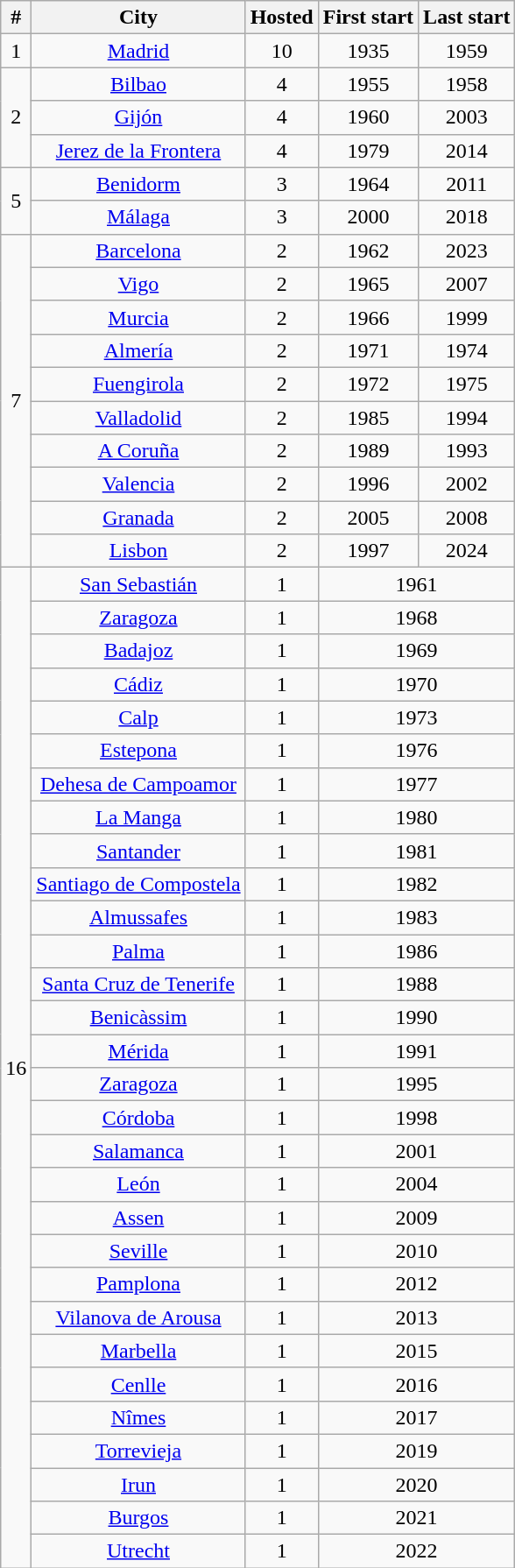<table class="wikitable sortable" style="text-align: center;">
<tr>
<th>#</th>
<th>City</th>
<th>Hosted</th>
<th>First start</th>
<th>Last start</th>
</tr>
<tr>
<td>1</td>
<td><a href='#'>Madrid</a></td>
<td>10</td>
<td>1935</td>
<td>1959</td>
</tr>
<tr>
<td rowspan=3>2</td>
<td><a href='#'>Bilbao</a></td>
<td>4</td>
<td>1955</td>
<td>1958</td>
</tr>
<tr>
<td><a href='#'>Gijón</a></td>
<td>4</td>
<td>1960</td>
<td>2003</td>
</tr>
<tr>
<td><a href='#'>Jerez de la Frontera</a></td>
<td>4</td>
<td>1979</td>
<td>2014</td>
</tr>
<tr>
<td rowspan=2>5</td>
<td><a href='#'>Benidorm</a></td>
<td>3</td>
<td>1964</td>
<td>2011</td>
</tr>
<tr>
<td><a href='#'>Málaga</a></td>
<td>3</td>
<td>2000</td>
<td>2018</td>
</tr>
<tr>
<td rowspan=10>7</td>
<td><a href='#'>Barcelona</a></td>
<td>2</td>
<td>1962</td>
<td>2023</td>
</tr>
<tr>
<td><a href='#'>Vigo</a></td>
<td>2</td>
<td>1965</td>
<td>2007</td>
</tr>
<tr>
<td><a href='#'>Murcia</a></td>
<td>2</td>
<td>1966</td>
<td>1999</td>
</tr>
<tr>
<td><a href='#'>Almería</a></td>
<td>2</td>
<td>1971</td>
<td>1974</td>
</tr>
<tr>
<td><a href='#'>Fuengirola</a></td>
<td>2</td>
<td>1972</td>
<td>1975</td>
</tr>
<tr>
<td><a href='#'>Valladolid</a></td>
<td>2</td>
<td>1985</td>
<td>1994</td>
</tr>
<tr>
<td><a href='#'>A Coruña</a></td>
<td>2</td>
<td>1989</td>
<td>1993</td>
</tr>
<tr>
<td><a href='#'>Valencia</a></td>
<td>2</td>
<td>1996</td>
<td>2002</td>
</tr>
<tr>
<td><a href='#'>Granada</a></td>
<td>2</td>
<td>2005</td>
<td>2008</td>
</tr>
<tr>
<td> <a href='#'>Lisbon</a></td>
<td>2</td>
<td>1997</td>
<td>2024</td>
</tr>
<tr>
<td rowspan=30>16</td>
<td><a href='#'>San Sebastián</a></td>
<td>1</td>
<td colspan=2>1961</td>
</tr>
<tr>
<td><a href='#'>Zaragoza</a></td>
<td>1</td>
<td colspan=2>1968</td>
</tr>
<tr>
<td><a href='#'>Badajoz</a></td>
<td>1</td>
<td colspan=2>1969</td>
</tr>
<tr>
<td><a href='#'>Cádiz</a></td>
<td>1</td>
<td colspan=2>1970</td>
</tr>
<tr>
<td><a href='#'>Calp</a></td>
<td>1</td>
<td colspan=2>1973</td>
</tr>
<tr>
<td><a href='#'>Estepona</a></td>
<td>1</td>
<td colspan=2>1976</td>
</tr>
<tr>
<td><a href='#'>Dehesa de Campoamor</a></td>
<td>1</td>
<td colspan=2>1977</td>
</tr>
<tr>
<td><a href='#'>La Manga</a></td>
<td>1</td>
<td colspan=2>1980</td>
</tr>
<tr>
<td><a href='#'>Santander</a></td>
<td>1</td>
<td colspan=2>1981</td>
</tr>
<tr>
<td><a href='#'>Santiago de Compostela</a></td>
<td>1</td>
<td colspan=2>1982</td>
</tr>
<tr>
<td><a href='#'>Almussafes</a></td>
<td>1</td>
<td colspan=2>1983</td>
</tr>
<tr>
<td><a href='#'>Palma</a></td>
<td>1</td>
<td colspan=2>1986</td>
</tr>
<tr>
<td><a href='#'>Santa Cruz de Tenerife</a></td>
<td>1</td>
<td colspan=2>1988</td>
</tr>
<tr>
<td><a href='#'>Benicàssim</a></td>
<td>1</td>
<td colspan=2>1990</td>
</tr>
<tr>
<td><a href='#'>Mérida</a></td>
<td>1</td>
<td colspan=2>1991</td>
</tr>
<tr>
<td><a href='#'>Zaragoza</a></td>
<td>1</td>
<td colspan=2>1995</td>
</tr>
<tr>
<td><a href='#'>Córdoba</a></td>
<td>1</td>
<td colspan=2>1998</td>
</tr>
<tr>
<td><a href='#'>Salamanca</a></td>
<td>1</td>
<td colspan=2>2001</td>
</tr>
<tr>
<td><a href='#'>León</a></td>
<td>1</td>
<td colspan=2>2004</td>
</tr>
<tr>
<td> <a href='#'>Assen</a></td>
<td>1</td>
<td colspan=2>2009</td>
</tr>
<tr>
<td><a href='#'>Seville</a></td>
<td>1</td>
<td colspan=2>2010</td>
</tr>
<tr>
<td><a href='#'>Pamplona</a></td>
<td>1</td>
<td colspan=2>2012</td>
</tr>
<tr>
<td><a href='#'>Vilanova de Arousa</a></td>
<td>1</td>
<td colspan=2>2013</td>
</tr>
<tr>
<td><a href='#'>Marbella</a></td>
<td>1</td>
<td colspan=2>2015</td>
</tr>
<tr>
<td><a href='#'>Cenlle</a></td>
<td>1</td>
<td colspan=2>2016</td>
</tr>
<tr>
<td> <a href='#'>Nîmes</a></td>
<td>1</td>
<td colspan=2>2017</td>
</tr>
<tr>
<td><a href='#'>Torrevieja</a></td>
<td>1</td>
<td colspan=2>2019</td>
</tr>
<tr>
<td><a href='#'>Irun</a></td>
<td>1</td>
<td colspan=2>2020</td>
</tr>
<tr>
<td><a href='#'>Burgos</a></td>
<td>1</td>
<td colspan=2>2021</td>
</tr>
<tr>
<td> <a href='#'>Utrecht</a></td>
<td>1</td>
<td colspan=2>2022</td>
</tr>
</table>
